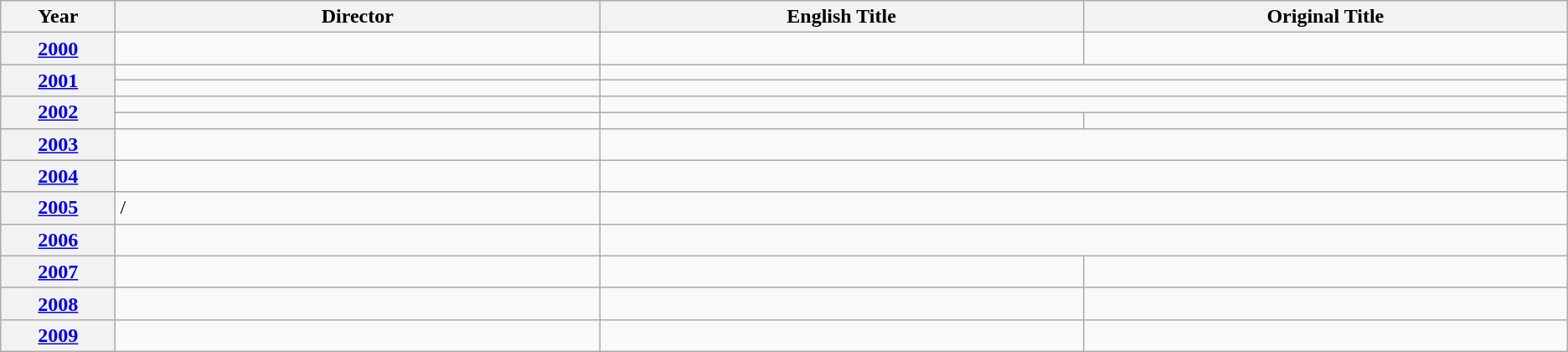<table class="wikitable unsortable">
<tr>
<th scope="col" style="width:2%;">Year</th>
<th scope="col" style="width:10%;">Director</th>
<th scope="col" style="width:10%;">English Title</th>
<th scope="col" style="width:10%;">Original Title</th>
</tr>
<tr>
<th style="text-align:center;"><a href='#'>2000</a></th>
<td> </td>
<td></td>
<td></td>
</tr>
<tr>
<th rowspan="2" style="text-align:center;"><a href='#'>2001</a></th>
<td> </td>
<td colspan="2"></td>
</tr>
<tr>
<td> </td>
<td colspan="2"></td>
</tr>
<tr>
<th rowspan="2" style="text-align:center;"><a href='#'>2002</a></th>
<td> </td>
<td colspan="2"></td>
</tr>
<tr>
<td> </td>
<td></td>
<td></td>
</tr>
<tr>
<th style="text-align:center;"><a href='#'>2003</a></th>
<td> </td>
<td colspan="2"></td>
</tr>
<tr>
<th style="text-align:center;"><a href='#'>2004</a></th>
<td> </td>
<td colspan="2"></td>
</tr>
<tr>
<th style="text-align:center;"><a href='#'>2005</a></th>
<td> /  </td>
<td colspan="2"></td>
</tr>
<tr>
<th style="text-align:center;"><a href='#'>2006</a></th>
<td> </td>
<td colspan="2"></td>
</tr>
<tr>
<th style="text-align:center;"><a href='#'>2007</a></th>
<td> </td>
<td></td>
<td></td>
</tr>
<tr>
<th style="text-align:center;"><a href='#'>2008</a></th>
<td> </td>
<td></td>
<td></td>
</tr>
<tr>
<th style="text-align:center;"><a href='#'>2009</a></th>
<td> </td>
<td></td>
<td></td>
</tr>
</table>
